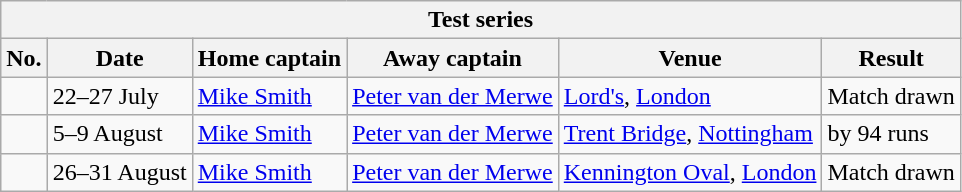<table class="wikitable">
<tr>
<th colspan="9">Test series</th>
</tr>
<tr>
<th>No.</th>
<th>Date</th>
<th>Home captain</th>
<th>Away captain</th>
<th>Venue</th>
<th>Result</th>
</tr>
<tr>
<td></td>
<td>22–27 July</td>
<td><a href='#'>Mike Smith</a></td>
<td><a href='#'>Peter van der Merwe</a></td>
<td><a href='#'>Lord's</a>, <a href='#'>London</a></td>
<td>Match drawn</td>
</tr>
<tr>
<td></td>
<td>5–9 August</td>
<td><a href='#'>Mike Smith</a></td>
<td><a href='#'>Peter van der Merwe</a></td>
<td><a href='#'>Trent Bridge</a>, <a href='#'>Nottingham</a></td>
<td> by 94 runs</td>
</tr>
<tr>
<td></td>
<td>26–31 August</td>
<td><a href='#'>Mike Smith</a></td>
<td><a href='#'>Peter van der Merwe</a></td>
<td><a href='#'>Kennington Oval</a>, <a href='#'>London</a></td>
<td>Match drawn</td>
</tr>
</table>
